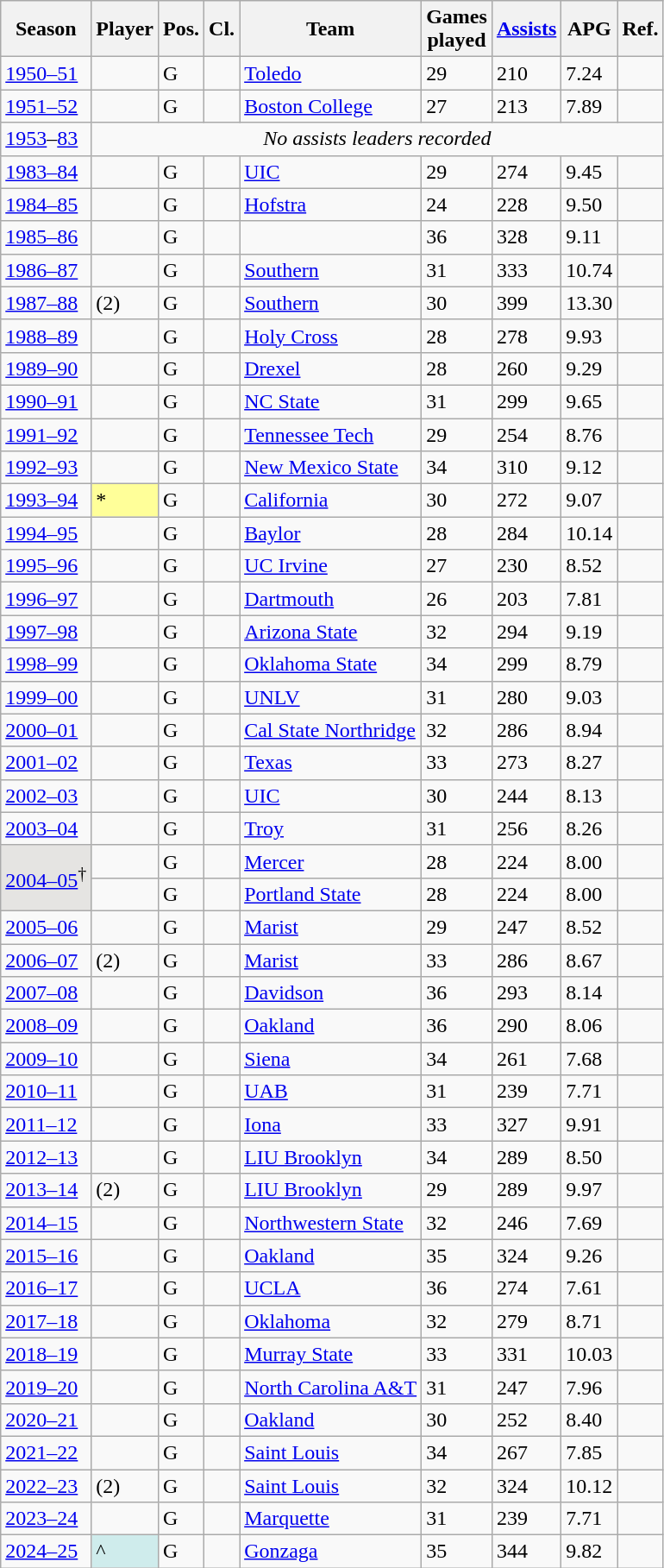<table class="wikitable sortable">
<tr>
<th>Season</th>
<th>Player</th>
<th class="unsortable">Pos.</th>
<th>Cl.</th>
<th>Team</th>
<th>Games<br>played</th>
<th><a href='#'>Assists</a></th>
<th>APG</th>
<th class="unsortable">Ref.</th>
</tr>
<tr>
<td><a href='#'>1950–51</a></td>
<td></td>
<td>G</td>
<td></td>
<td><a href='#'>Toledo</a></td>
<td>29</td>
<td>210</td>
<td>7.24</td>
<td align=center></td>
</tr>
<tr>
<td><a href='#'>1951–52</a></td>
<td></td>
<td>G</td>
<td></td>
<td><a href='#'>Boston College</a></td>
<td>27</td>
<td>213</td>
<td>7.89</td>
<td align=center></td>
</tr>
<tr>
<td><a href='#'>1953</a>–<a href='#'>83</a></td>
<td colspan=8 style="text-align:center;"><em>No assists leaders recorded</em></td>
</tr>
<tr>
<td><a href='#'>1983–84</a></td>
<td></td>
<td>G</td>
<td></td>
<td><a href='#'>UIC</a></td>
<td>29</td>
<td>274</td>
<td>9.45</td>
<td align=center></td>
</tr>
<tr>
<td><a href='#'>1984–85</a></td>
<td></td>
<td>G</td>
<td></td>
<td><a href='#'>Hofstra</a></td>
<td>24</td>
<td>228</td>
<td>9.50</td>
<td align=center></td>
</tr>
<tr>
<td><a href='#'>1985–86</a></td>
<td></td>
<td>G</td>
<td></td>
<td></td>
<td>36</td>
<td>328</td>
<td>9.11</td>
<td align=center></td>
</tr>
<tr>
<td><a href='#'>1986–87</a></td>
<td></td>
<td>G</td>
<td></td>
<td><a href='#'>Southern</a></td>
<td>31</td>
<td>333</td>
<td>10.74</td>
<td align=center></td>
</tr>
<tr>
<td><a href='#'>1987–88</a></td>
<td> (2)</td>
<td>G</td>
<td></td>
<td><a href='#'>Southern</a></td>
<td>30</td>
<td>399</td>
<td>13.30</td>
<td align=center></td>
</tr>
<tr>
<td><a href='#'>1988–89</a></td>
<td></td>
<td>G</td>
<td></td>
<td><a href='#'>Holy Cross</a></td>
<td>28</td>
<td>278</td>
<td>9.93</td>
<td align=center></td>
</tr>
<tr>
<td><a href='#'>1989–90</a></td>
<td></td>
<td>G</td>
<td></td>
<td><a href='#'>Drexel</a></td>
<td>28</td>
<td>260</td>
<td>9.29</td>
<td align=center></td>
</tr>
<tr>
<td><a href='#'>1990–91</a></td>
<td></td>
<td>G</td>
<td></td>
<td><a href='#'>NC State</a></td>
<td>31</td>
<td>299</td>
<td>9.65</td>
<td align=center></td>
</tr>
<tr>
<td><a href='#'>1991–92</a></td>
<td></td>
<td>G</td>
<td></td>
<td><a href='#'>Tennessee Tech</a></td>
<td>29</td>
<td>254</td>
<td>8.76</td>
<td align=center></td>
</tr>
<tr>
<td><a href='#'>1992–93</a></td>
<td></td>
<td>G</td>
<td></td>
<td><a href='#'>New Mexico State</a></td>
<td>34</td>
<td>310</td>
<td>9.12</td>
<td align=center></td>
</tr>
<tr>
<td><a href='#'>1993–94</a></td>
<td bgcolor=#ff9>*</td>
<td>G</td>
<td></td>
<td><a href='#'>California</a></td>
<td>30</td>
<td>272</td>
<td>9.07</td>
<td align=center></td>
</tr>
<tr>
<td><a href='#'>1994–95</a></td>
<td></td>
<td>G</td>
<td></td>
<td><a href='#'>Baylor</a></td>
<td>28</td>
<td>284</td>
<td>10.14</td>
<td align=center></td>
</tr>
<tr>
<td><a href='#'>1995–96</a></td>
<td></td>
<td>G</td>
<td></td>
<td><a href='#'>UC Irvine</a></td>
<td>27</td>
<td>230</td>
<td>8.52</td>
<td align=center></td>
</tr>
<tr>
<td><a href='#'>1996–97</a></td>
<td></td>
<td>G</td>
<td></td>
<td><a href='#'>Dartmouth</a></td>
<td>26</td>
<td>203</td>
<td>7.81</td>
<td align=center></td>
</tr>
<tr>
<td><a href='#'>1997–98</a></td>
<td></td>
<td>G</td>
<td></td>
<td><a href='#'>Arizona State</a></td>
<td>32</td>
<td>294</td>
<td>9.19</td>
<td align=center></td>
</tr>
<tr>
<td><a href='#'>1998–99</a></td>
<td></td>
<td>G</td>
<td></td>
<td><a href='#'>Oklahoma State</a></td>
<td>34</td>
<td>299</td>
<td>8.79</td>
<td align=center></td>
</tr>
<tr>
<td><a href='#'>1999–00</a></td>
<td></td>
<td>G</td>
<td></td>
<td><a href='#'>UNLV</a></td>
<td>31</td>
<td>280</td>
<td>9.03</td>
<td align=center></td>
</tr>
<tr>
<td><a href='#'>2000–01</a></td>
<td></td>
<td>G</td>
<td></td>
<td><a href='#'>Cal State Northridge</a></td>
<td>32</td>
<td>286</td>
<td>8.94</td>
<td align=center></td>
</tr>
<tr>
<td><a href='#'>2001–02</a></td>
<td></td>
<td>G</td>
<td></td>
<td><a href='#'>Texas</a></td>
<td>33</td>
<td>273</td>
<td>8.27</td>
<td align=center></td>
</tr>
<tr>
<td><a href='#'>2002–03</a></td>
<td></td>
<td>G</td>
<td></td>
<td><a href='#'>UIC</a></td>
<td>30</td>
<td>244</td>
<td>8.13</td>
<td align=center></td>
</tr>
<tr>
<td><a href='#'>2003–04</a></td>
<td></td>
<td>G</td>
<td></td>
<td><a href='#'>Troy</a></td>
<td>31</td>
<td>256</td>
<td>8.26</td>
<td align=center></td>
</tr>
<tr>
<td style="background-color:#E5E4E2;" rowspan=2><a href='#'>2004–05</a><sup>†</sup></td>
<td></td>
<td>G</td>
<td></td>
<td><a href='#'>Mercer</a></td>
<td>28</td>
<td>224</td>
<td>8.00</td>
<td align=center></td>
</tr>
<tr>
<td></td>
<td>G</td>
<td></td>
<td><a href='#'>Portland State</a></td>
<td>28</td>
<td>224</td>
<td>8.00</td>
<td align=center></td>
</tr>
<tr>
<td><a href='#'>2005–06</a></td>
<td></td>
<td>G</td>
<td></td>
<td><a href='#'>Marist</a></td>
<td>29</td>
<td>247</td>
<td>8.52</td>
<td align=center></td>
</tr>
<tr>
<td><a href='#'>2006–07</a></td>
<td> (2)</td>
<td>G</td>
<td></td>
<td><a href='#'>Marist</a></td>
<td>33</td>
<td>286</td>
<td>8.67</td>
<td align=center></td>
</tr>
<tr>
<td><a href='#'>2007–08</a></td>
<td></td>
<td>G</td>
<td></td>
<td><a href='#'>Davidson</a></td>
<td>36</td>
<td>293</td>
<td>8.14</td>
<td align=center></td>
</tr>
<tr>
<td><a href='#'>2008–09</a></td>
<td></td>
<td>G</td>
<td></td>
<td><a href='#'>Oakland</a></td>
<td>36</td>
<td>290</td>
<td>8.06</td>
<td align=center></td>
</tr>
<tr>
<td><a href='#'>2009–10</a></td>
<td></td>
<td>G</td>
<td></td>
<td><a href='#'>Siena</a></td>
<td>34</td>
<td>261</td>
<td>7.68</td>
<td align=center></td>
</tr>
<tr>
<td><a href='#'>2010–11</a></td>
<td></td>
<td>G</td>
<td></td>
<td><a href='#'>UAB</a></td>
<td>31</td>
<td>239</td>
<td>7.71</td>
<td align=center></td>
</tr>
<tr>
<td><a href='#'>2011–12</a></td>
<td></td>
<td>G</td>
<td></td>
<td><a href='#'>Iona</a></td>
<td>33</td>
<td>327</td>
<td>9.91</td>
<td align=center></td>
</tr>
<tr>
<td><a href='#'>2012–13</a></td>
<td></td>
<td>G</td>
<td></td>
<td><a href='#'>LIU Brooklyn</a></td>
<td>34</td>
<td>289</td>
<td>8.50</td>
<td align=center></td>
</tr>
<tr>
<td><a href='#'>2013–14</a></td>
<td> (2)</td>
<td>G</td>
<td></td>
<td><a href='#'>LIU Brooklyn</a></td>
<td>29</td>
<td>289</td>
<td>9.97</td>
<td align=center></td>
</tr>
<tr>
<td><a href='#'>2014–15</a></td>
<td></td>
<td>G</td>
<td></td>
<td><a href='#'>Northwestern State</a></td>
<td>32</td>
<td>246</td>
<td>7.69</td>
<td align=center></td>
</tr>
<tr>
<td><a href='#'>2015–16</a></td>
<td></td>
<td>G</td>
<td></td>
<td><a href='#'>Oakland</a></td>
<td>35</td>
<td>324</td>
<td>9.26</td>
<td align=center></td>
</tr>
<tr>
<td><a href='#'>2016–17</a></td>
<td></td>
<td>G</td>
<td></td>
<td><a href='#'>UCLA</a></td>
<td>36</td>
<td>274</td>
<td>7.61</td>
<td align=center></td>
</tr>
<tr>
<td><a href='#'>2017–18</a></td>
<td></td>
<td>G</td>
<td></td>
<td><a href='#'>Oklahoma</a></td>
<td>32</td>
<td>279</td>
<td>8.71</td>
<td align=center></td>
</tr>
<tr>
<td><a href='#'>2018–19</a></td>
<td></td>
<td>G</td>
<td></td>
<td><a href='#'>Murray State</a></td>
<td>33</td>
<td>331</td>
<td>10.03</td>
<td align=center></td>
</tr>
<tr>
<td><a href='#'>2019–20</a></td>
<td></td>
<td>G</td>
<td></td>
<td><a href='#'>North Carolina A&T</a></td>
<td>31</td>
<td>247</td>
<td>7.96</td>
<td align=center></td>
</tr>
<tr>
<td><a href='#'>2020–21</a></td>
<td></td>
<td>G</td>
<td></td>
<td><a href='#'>Oakland</a></td>
<td>30</td>
<td>252</td>
<td>8.40</td>
<td align=center></td>
</tr>
<tr>
<td><a href='#'>2021–22</a></td>
<td></td>
<td>G</td>
<td></td>
<td><a href='#'>Saint Louis</a></td>
<td>34</td>
<td>267</td>
<td>7.85</td>
<td align=center></td>
</tr>
<tr>
<td><a href='#'>2022–23</a></td>
<td> (2)</td>
<td>G</td>
<td></td>
<td><a href='#'>Saint Louis</a></td>
<td>32</td>
<td>324</td>
<td>10.12</td>
<td align=center></td>
</tr>
<tr>
<td><a href='#'>2023–24</a></td>
<td></td>
<td>G</td>
<td></td>
<td><a href='#'>Marquette</a></td>
<td>31</td>
<td>239</td>
<td>7.71</td>
<td align=center></td>
</tr>
<tr>
<td><a href='#'>2024–25</a></td>
<td bgcolor=#cfecec>^</td>
<td>G</td>
<td></td>
<td><a href='#'>Gonzaga</a></td>
<td>35</td>
<td>344</td>
<td>9.82</td>
<td align=center></td>
</tr>
</table>
